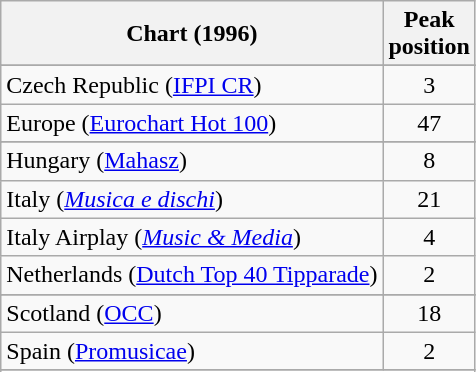<table class="wikitable sortable">
<tr>
<th>Chart (1996)</th>
<th align="center">Peak<br>position</th>
</tr>
<tr>
</tr>
<tr>
</tr>
<tr>
</tr>
<tr>
<td>Czech Republic (<a href='#'>IFPI CR</a>)</td>
<td align="center">3</td>
</tr>
<tr>
<td>Europe (<a href='#'>Eurochart Hot 100</a>)</td>
<td align="center">47</td>
</tr>
<tr>
</tr>
<tr>
<td>Hungary (<a href='#'>Mahasz</a>)</td>
<td align="center">8</td>
</tr>
<tr>
<td>Italy (<em><a href='#'>Musica e dischi</a></em>)</td>
<td align="center">21</td>
</tr>
<tr>
<td>Italy Airplay (<em><a href='#'>Music & Media</a></em>)</td>
<td align="center">4</td>
</tr>
<tr>
<td>Netherlands (<a href='#'>Dutch Top 40 Tipparade</a>)</td>
<td align="center">2</td>
</tr>
<tr>
</tr>
<tr>
</tr>
<tr>
<td>Scotland (<a href='#'>OCC</a>)</td>
<td align="center">18</td>
</tr>
<tr>
<td>Spain (<a href='#'>Promusicae</a>)</td>
<td align="center">2</td>
</tr>
<tr>
</tr>
<tr>
</tr>
<tr>
</tr>
<tr>
</tr>
<tr>
</tr>
<tr>
</tr>
</table>
